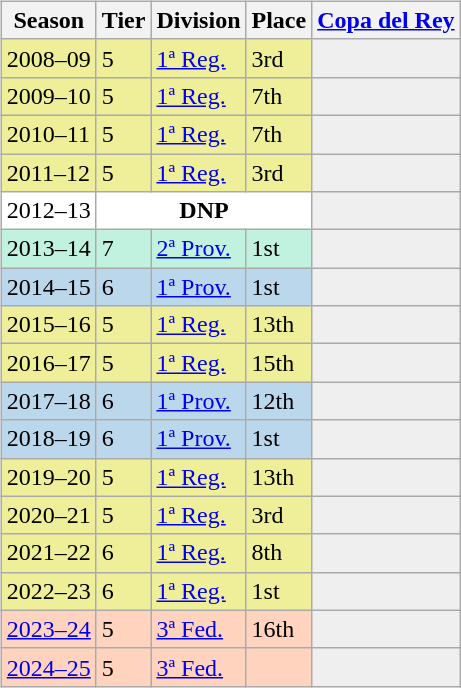<table>
<tr>
<td valign="top" width=0%><br><table class="wikitable">
<tr style="background:#f0f6fa;">
<th>Season</th>
<th>Tier</th>
<th>Division</th>
<th>Place</th>
<th><a href='#'>Copa del Rey</a></th>
</tr>
<tr>
<td style="background:#EFEF99;">2008–09</td>
<td style="background:#EFEF99;">5</td>
<td style="background:#EFEF99;"><a href='#'>1ª Reg.</a></td>
<td style="background:#EFEF99;">3rd</td>
<th style="background:#efefef;"></th>
</tr>
<tr>
<td style="background:#EFEF99;">2009–10</td>
<td style="background:#EFEF99;">5</td>
<td style="background:#EFEF99;"><a href='#'>1ª Reg.</a></td>
<td style="background:#EFEF99;">7th</td>
<th style="background:#efefef;"></th>
</tr>
<tr>
<td style="background:#EFEF99;">2010–11</td>
<td style="background:#EFEF99;">5</td>
<td style="background:#EFEF99;"><a href='#'>1ª Reg.</a></td>
<td style="background:#EFEF99;">7th</td>
<th style="background:#efefef;"></th>
</tr>
<tr>
<td style="background:#EFEF99;">2011–12</td>
<td style="background:#EFEF99;">5</td>
<td style="background:#EFEF99;"><a href='#'>1ª Reg.</a></td>
<td style="background:#EFEF99;">3rd</td>
<th style="background:#efefef;"></th>
</tr>
<tr>
<td style="background:#FFFFFF;">2012–13</td>
<th style="background:#FFFFFF;" colspan="3">DNP</th>
<th style="background:#efefef;"></th>
</tr>
<tr>
<td style="background:#C0F2DF;">2013–14</td>
<td style="background:#C0F2DF;">7</td>
<td style="background:#C0F2DF;"><a href='#'>2ª Prov.</a></td>
<td style="background:#C0F2DF;">1st</td>
<th style="background:#efefef;"></th>
</tr>
<tr>
<td style="background:#BBD7EC;">2014–15</td>
<td style="background:#BBD7EC;">6</td>
<td style="background:#BBD7EC;"><a href='#'>1ª Prov.</a></td>
<td style="background:#BBD7EC;">1st</td>
<th style="background:#efefef;"></th>
</tr>
<tr>
<td style="background:#EFEF99;">2015–16</td>
<td style="background:#EFEF99;">5</td>
<td style="background:#EFEF99;"><a href='#'>1ª Reg.</a></td>
<td style="background:#EFEF99;">13th</td>
<th style="background:#efefef;"></th>
</tr>
<tr>
<td style="background:#EFEF99;">2016–17</td>
<td style="background:#EFEF99;">5</td>
<td style="background:#EFEF99;"><a href='#'>1ª Reg.</a></td>
<td style="background:#EFEF99;">15th</td>
<th style="background:#efefef;"></th>
</tr>
<tr>
<td style="background:#BBD7EC;">2017–18</td>
<td style="background:#BBD7EC;">6</td>
<td style="background:#BBD7EC;"><a href='#'>1ª Prov.</a></td>
<td style="background:#BBD7EC;">12th</td>
<th style="background:#efefef;"></th>
</tr>
<tr>
<td style="background:#BBD7EC;">2018–19</td>
<td style="background:#BBD7EC;">6</td>
<td style="background:#BBD7EC;"><a href='#'>1ª Prov.</a></td>
<td style="background:#BBD7EC;">1st</td>
<th style="background:#efefef;"></th>
</tr>
<tr>
<td style="background:#EFEF99;">2019–20</td>
<td style="background:#EFEF99;">5</td>
<td style="background:#EFEF99;"><a href='#'>1ª Reg.</a></td>
<td style="background:#EFEF99;">13th</td>
<th style="background:#efefef;"></th>
</tr>
<tr>
<td style="background:#EFEF99;">2020–21</td>
<td style="background:#EFEF99;">5</td>
<td style="background:#EFEF99;"><a href='#'>1ª Reg.</a></td>
<td style="background:#EFEF99;">3rd</td>
<th style="background:#efefef;"></th>
</tr>
<tr>
<td style="background:#EFEF99;">2021–22</td>
<td style="background:#EFEF99;">6</td>
<td style="background:#EFEF99;"><a href='#'>1ª Reg.</a></td>
<td style="background:#EFEF99;">8th</td>
<th style="background:#efefef;"></th>
</tr>
<tr>
<td style="background:#EFEF99;">2022–23</td>
<td style="background:#EFEF99;">6</td>
<td style="background:#EFEF99;"><a href='#'>1ª Reg.</a></td>
<td style="background:#EFEF99;">1st</td>
<th style="background:#efefef;"></th>
</tr>
<tr>
<td style="background:#FFD3BD;"><a href='#'>2023–24</a></td>
<td style="background:#FFD3BD;">5</td>
<td style="background:#FFD3BD;"><a href='#'>3ª Fed.</a></td>
<td style="background:#FFD3BD;">16th</td>
<th style="background:#efefef;"></th>
</tr>
<tr>
<td style="background:#FFD3BD;"><a href='#'>2024–25</a></td>
<td style="background:#FFD3BD;">5</td>
<td style="background:#FFD3BD;"><a href='#'>3ª Fed.</a></td>
<td style="background:#FFD3BD;"></td>
<th style="background:#efefef;"></th>
</tr>
</table>
</td>
</tr>
</table>
